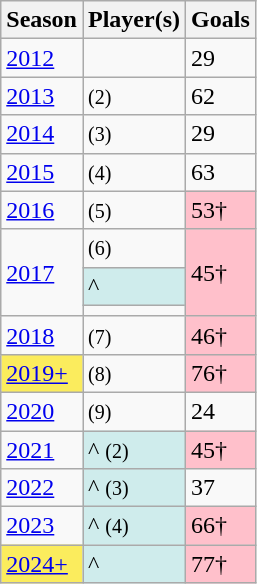<table class="wikitable sortable" style="text-align:left">
<tr>
<th>Season</th>
<th>Player(s)</th>
<th>Goals</th>
</tr>
<tr>
<td><a href='#'>2012</a></td>
<td></td>
<td>29</td>
</tr>
<tr>
<td><a href='#'>2013</a></td>
<td> <small>(2)</small></td>
<td>62</td>
</tr>
<tr>
<td><a href='#'>2014</a></td>
<td> <small>(3)</small></td>
<td>29</td>
</tr>
<tr>
<td><a href='#'>2015</a></td>
<td> <small>(4)</small></td>
<td>63</td>
</tr>
<tr>
<td><a href='#'>2016</a></td>
<td> <small>(5)</small></td>
<td bgcolor="#FFC0CB">53†</td>
</tr>
<tr>
<td rowspan=3><a href='#'>2017</a></td>
<td> <small>(6)</small></td>
<td rowspan=3 bgcolor="#FFC0CB">45†</td>
</tr>
<tr>
<td align=left bgcolor="#CFECEC">^</td>
</tr>
<tr>
<td align=left></td>
</tr>
<tr>
<td><a href='#'>2018</a></td>
<td> <small>(7)</small></td>
<td bgcolor="#FFC0CB">46†</td>
</tr>
<tr>
<td bgcolor="#FBEC5D"><a href='#'>2019+</a></td>
<td> <small>(8)</small></td>
<td bgcolor="#FFC0CB">76†</td>
</tr>
<tr>
<td><a href='#'>2020</a></td>
<td> <small>(9)</small></td>
<td>24</td>
</tr>
<tr>
<td><a href='#'>2021</a></td>
<td align=left bgcolor="#CFECEC">^ <small>(2)</small></td>
<td bgcolor="#FFC0CB">45†</td>
</tr>
<tr>
<td><a href='#'>2022</a></td>
<td align=left bgcolor="#CFECEC">^ <small>(3)</small></td>
<td>37</td>
</tr>
<tr>
<td><a href='#'>2023</a></td>
<td align=left bgcolor="#CFECEC">^ <small>(4)</small></td>
<td bgcolor="#FFC0CB">66†</td>
</tr>
<tr>
<td bgcolor="#FBEC5D"><a href='#'>2024+</a></td>
<td align=left bgcolor="#CFECEC">^</td>
<td bgcolor="#FFC0CB">77†</td>
</tr>
</table>
